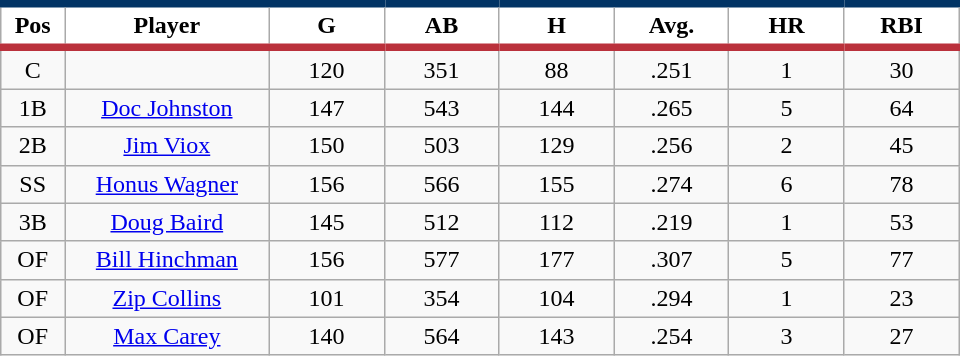<table class="wikitable sortable">
<tr>
<th style="background:#FFFFFF; border-top:#023465 5px solid; border-bottom:#ba313c 5px solid;" width="5%">Pos</th>
<th style="background:#FFFFFF; border-top:#023465 5px solid; border-bottom:#ba313c 5px solid;" width="16%">Player</th>
<th style="background:#FFFFFF; border-top:#023465 5px solid; border-bottom:#ba313c 5px solid;" width="9%">G</th>
<th style="background:#FFFFFF; border-top:#023465 5px solid; border-bottom:#ba313c 5px solid;" width="9%">AB</th>
<th style="background:#FFFFFF; border-top:#023465 5px solid; border-bottom:#ba313c 5px solid;" width="9%">H</th>
<th style="background:#FFFFFF; border-top:#023465 5px solid; border-bottom:#ba313c 5px solid;" width="9%">Avg.</th>
<th style="background:#FFFFFF; border-top:#023465 5px solid; border-bottom:#ba313c 5px solid;" width="9%">HR</th>
<th style="background:#FFFFFF; border-top:#023465 5px solid; border-bottom:#ba313c 5px solid;" width="9%">RBI</th>
</tr>
<tr align="center">
<td>C</td>
<td></td>
<td>120</td>
<td>351</td>
<td>88</td>
<td>.251</td>
<td>1</td>
<td>30</td>
</tr>
<tr align="center">
<td>1B</td>
<td><a href='#'>Doc Johnston</a></td>
<td>147</td>
<td>543</td>
<td>144</td>
<td>.265</td>
<td>5</td>
<td>64</td>
</tr>
<tr align=center>
<td>2B</td>
<td><a href='#'>Jim Viox</a></td>
<td>150</td>
<td>503</td>
<td>129</td>
<td>.256</td>
<td>2</td>
<td>45</td>
</tr>
<tr align=center>
<td>SS</td>
<td><a href='#'>Honus Wagner</a></td>
<td>156</td>
<td>566</td>
<td>155</td>
<td>.274</td>
<td>6</td>
<td>78</td>
</tr>
<tr align=center>
<td>3B</td>
<td><a href='#'>Doug Baird</a></td>
<td>145</td>
<td>512</td>
<td>112</td>
<td>.219</td>
<td>1</td>
<td>53</td>
</tr>
<tr align=center>
<td>OF</td>
<td><a href='#'>Bill Hinchman</a></td>
<td>156</td>
<td>577</td>
<td>177</td>
<td>.307</td>
<td>5</td>
<td>77</td>
</tr>
<tr align=center>
<td>OF</td>
<td><a href='#'>Zip Collins</a></td>
<td>101</td>
<td>354</td>
<td>104</td>
<td>.294</td>
<td>1</td>
<td>23</td>
</tr>
<tr align=center>
<td>OF</td>
<td><a href='#'>Max Carey</a></td>
<td>140</td>
<td>564</td>
<td>143</td>
<td>.254</td>
<td>3</td>
<td>27</td>
</tr>
</table>
